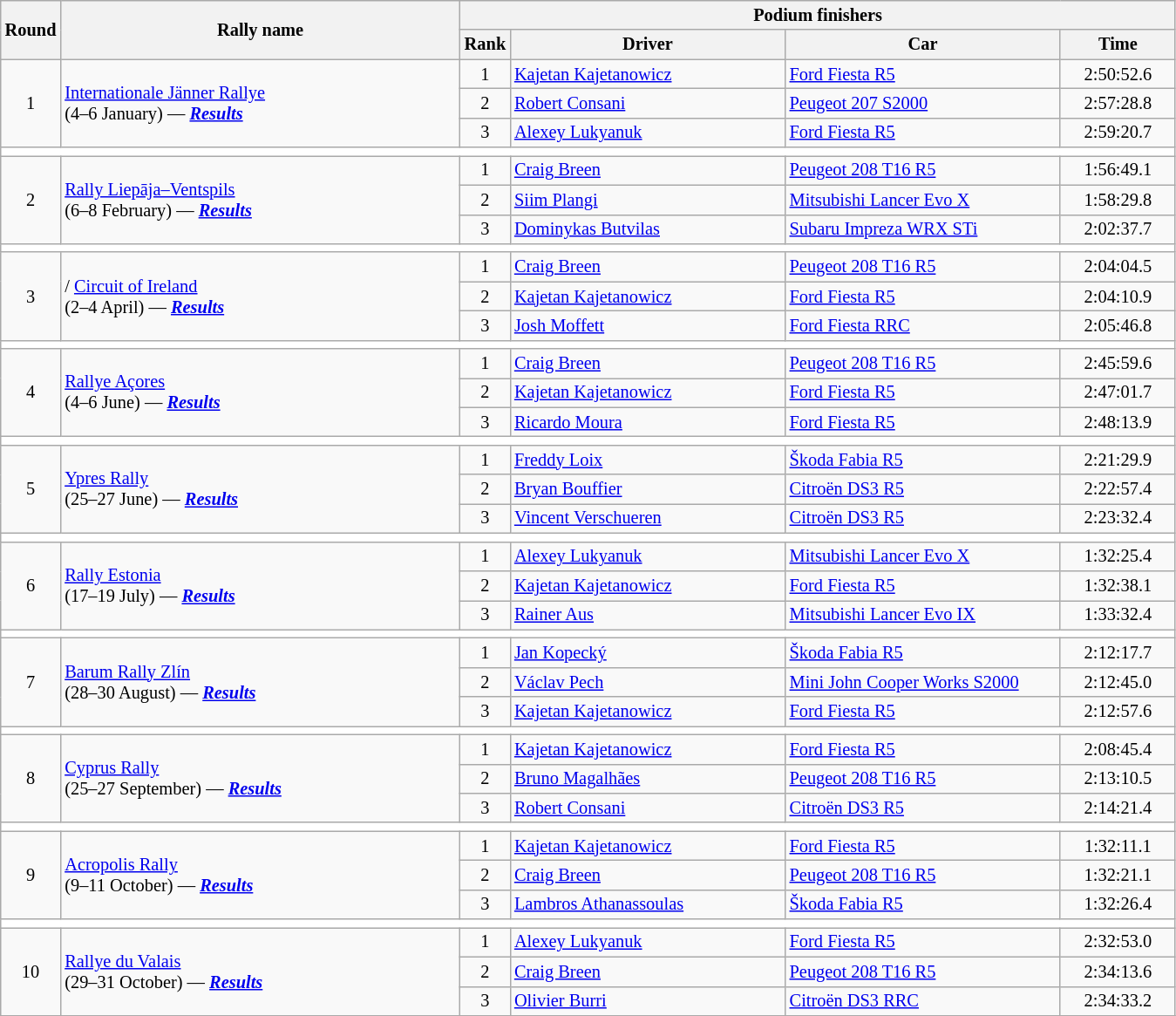<table class="wikitable" style="font-size:85%;">
<tr>
<th rowspan=2>Round</th>
<th style="width:22em" rowspan=2>Rally name</th>
<th colspan=4>Podium finishers</th>
</tr>
<tr>
<th>Rank</th>
<th style="width:15em">Driver</th>
<th style="width:15em">Car</th>
<th style="width:6em">Time</th>
</tr>
<tr>
<td rowspan=3 align=center>1</td>
<td rowspan=3> <a href='#'>Internationale Jänner Rallye</a><br>(4–6 January) — <strong><em><a href='#'>Results</a></em></strong></td>
<td align=center>1</td>
<td> <a href='#'>Kajetan Kajetanowicz</a></td>
<td><a href='#'>Ford Fiesta R5</a></td>
<td align=center>2:50:52.6</td>
</tr>
<tr>
<td align=center>2</td>
<td> <a href='#'>Robert Consani</a></td>
<td><a href='#'>Peugeot 207 S2000</a></td>
<td align=center>2:57:28.8</td>
</tr>
<tr>
<td align=center>3</td>
<td> <a href='#'>Alexey Lukyanuk</a></td>
<td><a href='#'>Ford Fiesta R5</a></td>
<td align=center>2:59:20.7</td>
</tr>
<tr style="background:white;">
<td colspan="6"></td>
</tr>
<tr>
<td rowspan=3 align=center>2</td>
<td rowspan=3> <a href='#'>Rally Liepāja–Ventspils</a><br>(6–8 February) — <strong><em><a href='#'>Results</a></em></strong></td>
<td align=center>1</td>
<td> <a href='#'>Craig Breen</a></td>
<td><a href='#'>Peugeot 208 T16 R5</a></td>
<td align=center>1:56:49.1</td>
</tr>
<tr>
<td align=center>2</td>
<td> <a href='#'>Siim Plangi</a></td>
<td><a href='#'>Mitsubishi Lancer Evo X</a></td>
<td align=center>1:58:29.8</td>
</tr>
<tr>
<td align=center>3</td>
<td> <a href='#'>Dominykas Butvilas</a></td>
<td><a href='#'>Subaru Impreza WRX STi</a></td>
<td align=center>2:02:37.7</td>
</tr>
<tr style="background:white;">
<td colspan="6"></td>
</tr>
<tr>
<td rowspan=3 align=center>3</td>
<td rowspan=3>/ <a href='#'>Circuit of Ireland</a><br>(2–4 April) — <strong><em><a href='#'>Results</a></em></strong></td>
<td align=center>1</td>
<td> <a href='#'>Craig Breen</a></td>
<td><a href='#'>Peugeot 208 T16 R5</a></td>
<td align=center>2:04:04.5</td>
</tr>
<tr>
<td align=center>2</td>
<td> <a href='#'>Kajetan Kajetanowicz</a></td>
<td><a href='#'>Ford Fiesta R5</a></td>
<td align=center>2:04:10.9</td>
</tr>
<tr>
<td align=center>3</td>
<td> <a href='#'>Josh Moffett</a></td>
<td><a href='#'>Ford Fiesta RRC</a></td>
<td align=center>2:05:46.8</td>
</tr>
<tr style="background:white;">
<td colspan="6"></td>
</tr>
<tr>
<td rowspan=3 align=center>4</td>
<td rowspan=3> <a href='#'>Rallye Açores</a><br>(4–6 June) — <strong><em><a href='#'>Results</a></em></strong></td>
<td align=center>1</td>
<td> <a href='#'>Craig Breen</a></td>
<td><a href='#'>Peugeot 208 T16 R5</a></td>
<td align=center>2:45:59.6</td>
</tr>
<tr>
<td align=center>2</td>
<td> <a href='#'>Kajetan Kajetanowicz</a></td>
<td><a href='#'>Ford Fiesta R5</a></td>
<td align=center>2:47:01.7</td>
</tr>
<tr>
<td align=center>3</td>
<td> <a href='#'>Ricardo Moura</a></td>
<td><a href='#'>Ford Fiesta R5</a></td>
<td align=center>2:48:13.9</td>
</tr>
<tr style="background:white;">
<td colspan="6"></td>
</tr>
<tr>
<td rowspan=3 align=center>5</td>
<td rowspan=3> <a href='#'>Ypres Rally</a><br>(25–27 June) — <strong><em><a href='#'>Results</a></em></strong></td>
<td align=center>1</td>
<td> <a href='#'>Freddy Loix</a></td>
<td><a href='#'>Škoda Fabia R5</a></td>
<td align=center>2:21:29.9</td>
</tr>
<tr>
<td align=center>2</td>
<td> <a href='#'>Bryan Bouffier</a></td>
<td><a href='#'>Citroën DS3 R5</a></td>
<td align=center>2:22:57.4</td>
</tr>
<tr>
<td align=center>3</td>
<td> <a href='#'>Vincent Verschueren</a></td>
<td><a href='#'>Citroën DS3 R5</a></td>
<td align=center>2:23:32.4</td>
</tr>
<tr style="background:white;">
<td colspan="6"></td>
</tr>
<tr>
<td rowspan=3 align=center>6</td>
<td rowspan=3> <a href='#'>Rally Estonia</a><br>(17–19 July) — <strong><em><a href='#'>Results</a></em></strong></td>
<td align=center>1</td>
<td> <a href='#'>Alexey Lukyanuk</a></td>
<td><a href='#'>Mitsubishi Lancer Evo X</a></td>
<td align=center>1:32:25.4</td>
</tr>
<tr>
<td align=center>2</td>
<td> <a href='#'>Kajetan Kajetanowicz</a></td>
<td><a href='#'>Ford Fiesta R5</a></td>
<td align=center>1:32:38.1</td>
</tr>
<tr>
<td align=center>3</td>
<td> <a href='#'>Rainer Aus</a></td>
<td><a href='#'>Mitsubishi Lancer Evo IX</a></td>
<td align=center>1:33:32.4</td>
</tr>
<tr style="background:white;">
<td colspan="6"></td>
</tr>
<tr>
<td rowspan=3 align=center>7</td>
<td rowspan=3> <a href='#'>Barum Rally Zlín</a><br>(28–30 August) — <strong><em><a href='#'>Results</a></em></strong></td>
<td align=center>1</td>
<td> <a href='#'>Jan Kopecký</a></td>
<td><a href='#'>Škoda Fabia R5</a></td>
<td align=center>2:12:17.7</td>
</tr>
<tr>
<td align=center>2</td>
<td> <a href='#'>Václav Pech</a></td>
<td><a href='#'>Mini John Cooper Works S2000</a></td>
<td align=center>2:12:45.0</td>
</tr>
<tr>
<td align=center>3</td>
<td> <a href='#'>Kajetan Kajetanowicz</a></td>
<td><a href='#'>Ford Fiesta R5</a></td>
<td align=center>2:12:57.6</td>
</tr>
<tr style="background:white;">
<td colspan="6"></td>
</tr>
<tr>
<td rowspan=3 align=center>8</td>
<td rowspan=3> <a href='#'>Cyprus Rally</a><br>(25–27 September) — <strong><em><a href='#'>Results</a></em></strong></td>
<td align=center>1</td>
<td> <a href='#'>Kajetan Kajetanowicz</a></td>
<td><a href='#'>Ford Fiesta R5</a></td>
<td align=center>2:08:45.4</td>
</tr>
<tr>
<td align=center>2</td>
<td> <a href='#'>Bruno Magalhães</a></td>
<td><a href='#'>Peugeot 208 T16 R5</a></td>
<td align=center>2:13:10.5</td>
</tr>
<tr>
<td align=center>3</td>
<td> <a href='#'>Robert Consani</a></td>
<td><a href='#'>Citroën DS3 R5</a></td>
<td align=center>2:14:21.4</td>
</tr>
<tr style="background:white;">
<td colspan="6"></td>
</tr>
<tr>
<td rowspan=3 align=center>9</td>
<td rowspan=3> <a href='#'>Acropolis Rally</a><br>(9–11 October) — <strong><em><a href='#'>Results</a></em></strong></td>
<td align=center>1</td>
<td> <a href='#'>Kajetan Kajetanowicz</a></td>
<td><a href='#'>Ford Fiesta R5</a></td>
<td align=center>1:32:11.1</td>
</tr>
<tr>
<td align=center>2</td>
<td> <a href='#'>Craig Breen</a></td>
<td><a href='#'>Peugeot 208 T16 R5</a></td>
<td align=center>1:32:21.1</td>
</tr>
<tr>
<td align=center>3</td>
<td> <a href='#'>Lambros Athanassoulas</a></td>
<td><a href='#'>Škoda Fabia R5</a></td>
<td align=center>1:32:26.4</td>
</tr>
<tr style="background:white;">
<td colspan="6"></td>
</tr>
<tr>
<td rowspan=3 align=center>10</td>
<td rowspan=3> <a href='#'>Rallye du Valais</a><br>(29–31 October) — <strong><em><a href='#'>Results</a></em></strong></td>
<td align=center>1</td>
<td> <a href='#'>Alexey Lukyanuk</a></td>
<td><a href='#'>Ford Fiesta R5</a></td>
<td align=center>2:32:53.0</td>
</tr>
<tr>
<td align=center>2</td>
<td> <a href='#'>Craig Breen</a></td>
<td><a href='#'>Peugeot 208 T16 R5</a></td>
<td align=center>2:34:13.6</td>
</tr>
<tr>
<td align=center>3</td>
<td> <a href='#'>Olivier Burri</a></td>
<td><a href='#'>Citroën DS3 RRC</a></td>
<td align=center>2:34:33.2</td>
</tr>
<tr style="background:white;">
</tr>
</table>
